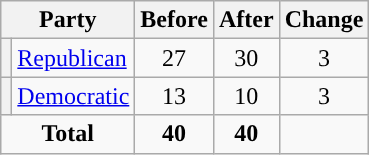<table class="wikitable" style="text-align:center;">
<tr>
<th colspan="2">Party</th>
<th>Before</th>
<th>After</th>
<th>Change</th>
</tr>
<tr>
<th style="background-color:"></th>
<td style="text-align:left;"><a href='#'>Republican</a></td>
<td>27</td>
<td>30</td>
<td> 3</td>
</tr>
<tr>
<th style="background-color:"></th>
<td style="text-align:left;"><a href='#'>Democratic</a></td>
<td>13</td>
<td>10</td>
<td> 3</td>
</tr>
<tr>
<td colspan="2"><strong>Total</strong></td>
<td><strong>40</strong></td>
<td><strong>40</strong></td>
<td></td>
</tr>
</table>
